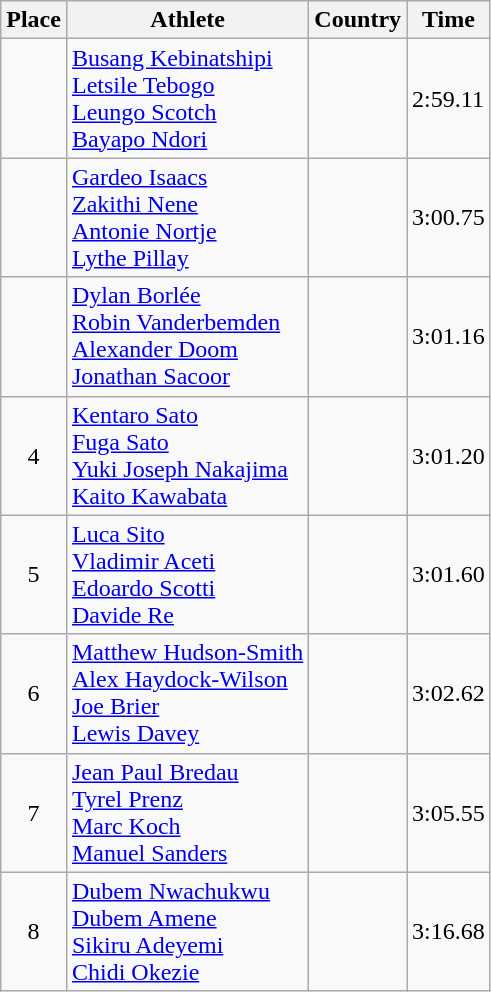<table class="wikitable mw-datatable sortable">
<tr>
<th>Place</th>
<th>Athlete</th>
<th>Country</th>
<th>Time</th>
</tr>
<tr>
<td align=center></td>
<td><a href='#'>Busang Kebinatshipi</a><br><a href='#'>Letsile Tebogo</a><br><a href='#'>Leungo Scotch</a><br><a href='#'>Bayapo Ndori</a></td>
<td></td>
<td>2:59.11</td>
</tr>
<tr>
<td align=center></td>
<td><a href='#'>Gardeo Isaacs</a><br><a href='#'>Zakithi Nene</a><br><a href='#'>Antonie Nortje</a><br><a href='#'>Lythe Pillay</a></td>
<td></td>
<td>3:00.75</td>
</tr>
<tr>
<td align=center></td>
<td><a href='#'>Dylan Borlée</a><br><a href='#'>Robin Vanderbemden</a><br><a href='#'>Alexander Doom</a><br><a href='#'>Jonathan Sacoor</a></td>
<td></td>
<td>3:01.16</td>
</tr>
<tr>
<td align=center>4</td>
<td><a href='#'>Kentaro Sato</a><br><a href='#'>Fuga Sato</a><br><a href='#'>Yuki Joseph Nakajima</a><br><a href='#'>Kaito Kawabata</a></td>
<td></td>
<td>3:01.20</td>
</tr>
<tr>
<td align=center>5</td>
<td><a href='#'>Luca Sito</a><br><a href='#'>Vladimir Aceti</a><br><a href='#'>Edoardo Scotti</a><br><a href='#'>Davide Re</a></td>
<td></td>
<td>3:01.60</td>
</tr>
<tr>
<td align=center>6</td>
<td><a href='#'>Matthew Hudson-Smith</a><br><a href='#'>Alex Haydock-Wilson</a><br><a href='#'>Joe Brier</a><br><a href='#'>Lewis Davey</a></td>
<td></td>
<td>3:02.62</td>
</tr>
<tr>
<td align=center>7</td>
<td><a href='#'>Jean Paul Bredau</a><br><a href='#'>Tyrel Prenz</a><br><a href='#'>Marc Koch</a><br><a href='#'>Manuel Sanders</a></td>
<td></td>
<td>3:05.55</td>
</tr>
<tr>
<td align=center>8</td>
<td><a href='#'>Dubem Nwachukwu</a><br><a href='#'>Dubem Amene</a><br><a href='#'>Sikiru Adeyemi</a><br><a href='#'>Chidi Okezie</a></td>
<td></td>
<td>3:16.68</td>
</tr>
</table>
